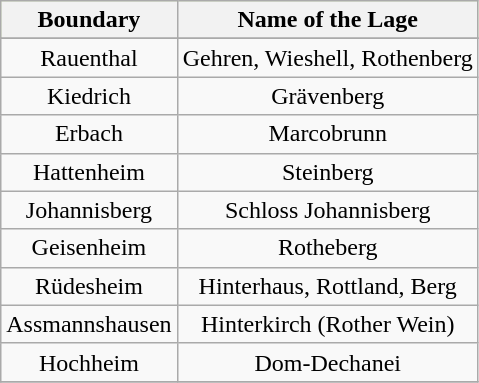<table class = "wikitable">
<tr ---- bgcolor="#DEFFAD">
<th>Boundary</th>
<th>Name of the Lage</th>
</tr>
<tr ---- bgcolor="#DEFFAD">
</tr>
<tr ---- align="center">
<td>Rauenthal</td>
<td>Gehren, Wieshell, Rothenberg</td>
</tr>
<tr ---- align="center">
<td>Kiedrich</td>
<td>Grävenberg</td>
</tr>
<tr ---- align="center">
<td>Erbach</td>
<td>Marcobrunn</td>
</tr>
<tr ---- align="center">
<td>Hattenheim</td>
<td>Steinberg</td>
</tr>
<tr ---- align="center">
<td>Johannisberg</td>
<td>Schloss Johannisberg</td>
</tr>
<tr ---- align="center">
<td>Geisenheim</td>
<td>Rotheberg</td>
</tr>
<tr ---- align="center">
<td>Rüdesheim</td>
<td>Hinterhaus, Rottland, Berg</td>
</tr>
<tr ---- align="center">
<td>Assmannshausen</td>
<td>Hinterkirch (Rother Wein)</td>
</tr>
<tr ---- align="center">
<td>Hochheim</td>
<td>Dom-Dechanei</td>
</tr>
<tr>
</tr>
</table>
